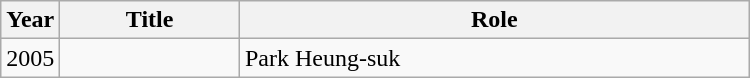<table class="wikitable" style="width:500px">
<tr>
<th width=10>Year</th>
<th>Title</th>
<th>Role</th>
</tr>
<tr>
<td>2005</td>
<td><em></em></td>
<td>Park Heung-suk</td>
</tr>
</table>
